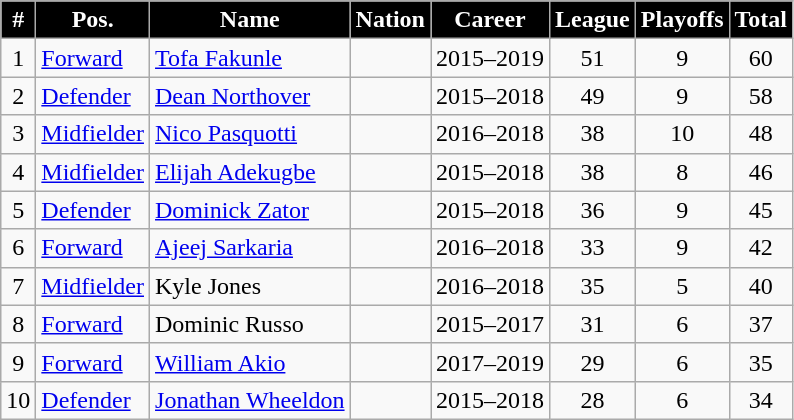<table class="wikitable sortable" style="text-align:center;">
<tr>
<th style="background:#000; color:#FFF;" scope="col">#</th>
<th style="background:#000; color:#FFF;" scope="col">Pos.</th>
<th style="background:#000; color:#FFF;" scope="col">Name</th>
<th style="background:#000; color:#FFF;" scope="col">Nation</th>
<th style="background:#000; color:#FFF;" scope="col">Career</th>
<th style="background:#000; color:#FFF;" scope="col">League</th>
<th style="background:#000; color:#FFF;" scope="col">Playoffs</th>
<th style="background:#000; color:#FFF;" scope="col">Total</th>
</tr>
<tr>
<td>1</td>
<td align="left"><a href='#'>Forward</a></td>
<td align="left"><a href='#'>Tofa Fakunle</a></td>
<td align="left"></td>
<td align="left">2015–2019</td>
<td>51</td>
<td>9</td>
<td>60</td>
</tr>
<tr>
<td>2</td>
<td align="left"><a href='#'>Defender</a></td>
<td align="left"><a href='#'>Dean Northover</a></td>
<td align="left"></td>
<td align="left">2015–2018</td>
<td>49</td>
<td>9</td>
<td>58</td>
</tr>
<tr>
<td>3</td>
<td align="left"><a href='#'>Midfielder</a></td>
<td align="left"><a href='#'>Nico Pasquotti</a></td>
<td align="left"></td>
<td align="left">2016–2018</td>
<td>38</td>
<td>10</td>
<td>48</td>
</tr>
<tr>
<td>4</td>
<td align="left"><a href='#'>Midfielder</a></td>
<td align="left"><a href='#'>Elijah Adekugbe</a></td>
<td align="left"></td>
<td align="left">2015–2018</td>
<td>38</td>
<td>8</td>
<td>46</td>
</tr>
<tr>
<td>5</td>
<td align="left"><a href='#'>Defender</a></td>
<td align="left"><a href='#'>Dominick Zator</a></td>
<td align="left"></td>
<td align="left">2015–2018</td>
<td>36</td>
<td>9</td>
<td>45</td>
</tr>
<tr>
<td>6</td>
<td align="left"><a href='#'>Forward</a></td>
<td align="left"><a href='#'>Ajeej Sarkaria</a></td>
<td align="left"></td>
<td align="left">2016–2018</td>
<td>33</td>
<td>9</td>
<td>42</td>
</tr>
<tr>
<td>7</td>
<td align="left"><a href='#'>Midfielder</a></td>
<td align="left">Kyle Jones</td>
<td align="left"></td>
<td align="left">2016–2018</td>
<td>35</td>
<td>5</td>
<td>40</td>
</tr>
<tr>
<td>8</td>
<td align="left"><a href='#'>Forward</a></td>
<td align="left">Dominic Russo</td>
<td align="left"></td>
<td align="left">2015–2017</td>
<td>31</td>
<td>6</td>
<td>37</td>
</tr>
<tr>
<td>9</td>
<td align="left"><a href='#'>Forward</a></td>
<td align="left"><a href='#'>William Akio</a></td>
<td align="left"></td>
<td align="left">2017–2019</td>
<td>29</td>
<td>6</td>
<td>35</td>
</tr>
<tr>
<td>10</td>
<td align="left"><a href='#'>Defender</a></td>
<td align="left"><a href='#'>Jonathan Wheeldon</a></td>
<td align="left"></td>
<td align="left">2015–2018</td>
<td>28</td>
<td>6</td>
<td>34</td>
</tr>
</table>
